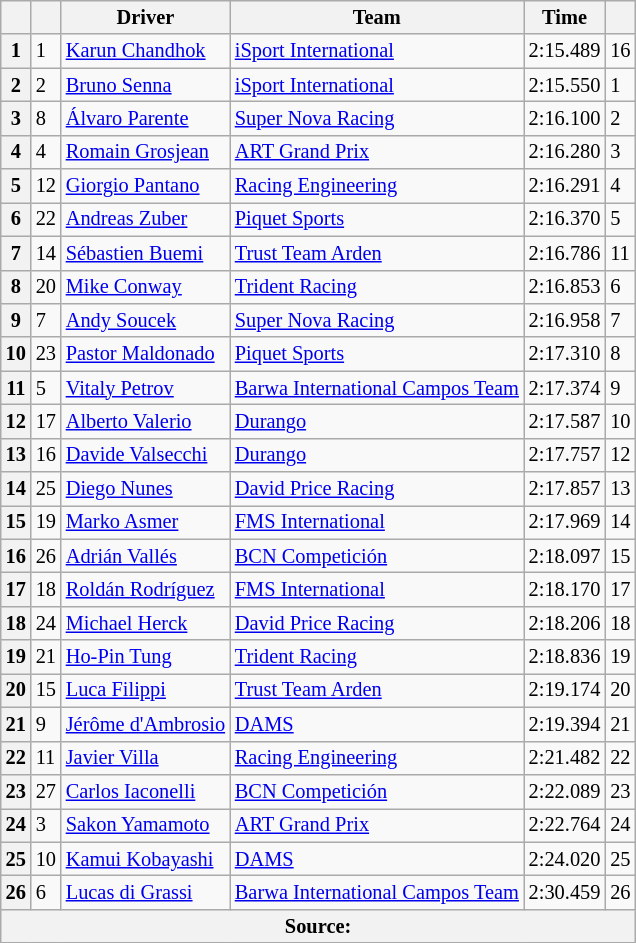<table class="wikitable" style="font-size:85%">
<tr>
<th></th>
<th></th>
<th>Driver</th>
<th>Team</th>
<th>Time</th>
<th></th>
</tr>
<tr>
<th>1</th>
<td>1</td>
<td> <a href='#'>Karun Chandhok</a></td>
<td><a href='#'>iSport International</a></td>
<td>2:15.489</td>
<td>16</td>
</tr>
<tr>
<th>2</th>
<td>2</td>
<td> <a href='#'>Bruno Senna</a></td>
<td><a href='#'>iSport International</a></td>
<td>2:15.550</td>
<td>1</td>
</tr>
<tr>
<th>3</th>
<td>8</td>
<td> <a href='#'>Álvaro Parente</a></td>
<td><a href='#'>Super Nova Racing</a></td>
<td>2:16.100</td>
<td>2</td>
</tr>
<tr>
<th>4</th>
<td>4</td>
<td> <a href='#'>Romain Grosjean</a></td>
<td><a href='#'>ART Grand Prix</a></td>
<td>2:16.280</td>
<td>3</td>
</tr>
<tr>
<th>5</th>
<td>12</td>
<td> <a href='#'>Giorgio Pantano</a></td>
<td><a href='#'>Racing Engineering</a></td>
<td>2:16.291</td>
<td>4</td>
</tr>
<tr>
<th>6</th>
<td>22</td>
<td> <a href='#'>Andreas Zuber</a></td>
<td><a href='#'>Piquet Sports</a></td>
<td>2:16.370</td>
<td>5</td>
</tr>
<tr>
<th>7</th>
<td>14</td>
<td> <a href='#'>Sébastien Buemi</a></td>
<td><a href='#'>Trust Team Arden</a></td>
<td>2:16.786</td>
<td>11</td>
</tr>
<tr>
<th>8</th>
<td>20</td>
<td> <a href='#'>Mike Conway</a></td>
<td><a href='#'>Trident Racing</a></td>
<td>2:16.853</td>
<td>6</td>
</tr>
<tr>
<th>9</th>
<td>7</td>
<td> <a href='#'>Andy Soucek</a></td>
<td><a href='#'>Super Nova Racing</a></td>
<td>2:16.958</td>
<td>7</td>
</tr>
<tr>
<th>10</th>
<td>23</td>
<td> <a href='#'>Pastor Maldonado</a></td>
<td><a href='#'>Piquet Sports</a></td>
<td>2:17.310</td>
<td>8</td>
</tr>
<tr>
<th>11</th>
<td>5</td>
<td> <a href='#'>Vitaly Petrov</a></td>
<td><a href='#'>Barwa International Campos Team</a></td>
<td>2:17.374</td>
<td>9</td>
</tr>
<tr>
<th>12</th>
<td>17</td>
<td> <a href='#'>Alberto Valerio</a></td>
<td><a href='#'>Durango</a></td>
<td>2:17.587</td>
<td>10</td>
</tr>
<tr>
<th>13</th>
<td>16</td>
<td> <a href='#'>Davide Valsecchi</a></td>
<td><a href='#'>Durango</a></td>
<td>2:17.757</td>
<td>12</td>
</tr>
<tr>
<th>14</th>
<td>25</td>
<td> <a href='#'>Diego Nunes</a></td>
<td><a href='#'>David Price Racing</a></td>
<td>2:17.857</td>
<td>13</td>
</tr>
<tr>
<th>15</th>
<td>19</td>
<td> <a href='#'>Marko Asmer</a></td>
<td><a href='#'>FMS International</a></td>
<td>2:17.969</td>
<td>14</td>
</tr>
<tr>
<th>16</th>
<td>26</td>
<td> <a href='#'>Adrián Vallés</a></td>
<td><a href='#'>BCN Competición</a></td>
<td>2:18.097</td>
<td>15</td>
</tr>
<tr>
<th>17</th>
<td>18</td>
<td> <a href='#'>Roldán Rodríguez</a></td>
<td><a href='#'>FMS International</a></td>
<td>2:18.170</td>
<td>17</td>
</tr>
<tr>
<th>18</th>
<td>24</td>
<td> <a href='#'>Michael Herck</a></td>
<td><a href='#'>David Price Racing</a></td>
<td>2:18.206</td>
<td>18</td>
</tr>
<tr>
<th>19</th>
<td>21</td>
<td> <a href='#'>Ho-Pin Tung</a></td>
<td><a href='#'>Trident Racing</a></td>
<td>2:18.836</td>
<td>19</td>
</tr>
<tr>
<th>20</th>
<td>15</td>
<td> <a href='#'>Luca Filippi</a></td>
<td><a href='#'>Trust Team Arden</a></td>
<td>2:19.174</td>
<td>20</td>
</tr>
<tr>
<th>21</th>
<td>9</td>
<td> <a href='#'>Jérôme d'Ambrosio</a></td>
<td><a href='#'>DAMS</a></td>
<td>2:19.394</td>
<td>21</td>
</tr>
<tr>
<th>22</th>
<td>11</td>
<td> <a href='#'>Javier Villa</a></td>
<td><a href='#'>Racing Engineering</a></td>
<td>2:21.482</td>
<td>22</td>
</tr>
<tr>
<th>23</th>
<td>27</td>
<td> <a href='#'>Carlos Iaconelli</a></td>
<td><a href='#'>BCN Competición</a></td>
<td>2:22.089</td>
<td>23</td>
</tr>
<tr>
<th>24</th>
<td>3</td>
<td> <a href='#'>Sakon Yamamoto</a></td>
<td><a href='#'>ART Grand Prix</a></td>
<td>2:22.764</td>
<td>24</td>
</tr>
<tr>
<th>25</th>
<td>10</td>
<td> <a href='#'>Kamui Kobayashi</a></td>
<td><a href='#'>DAMS</a></td>
<td>2:24.020</td>
<td>25</td>
</tr>
<tr>
<th>26</th>
<td>6</td>
<td> <a href='#'>Lucas di Grassi</a></td>
<td><a href='#'>Barwa International Campos Team</a></td>
<td>2:30.459</td>
<td>26</td>
</tr>
<tr>
<th colspan="6">Source:</th>
</tr>
<tr>
</tr>
</table>
